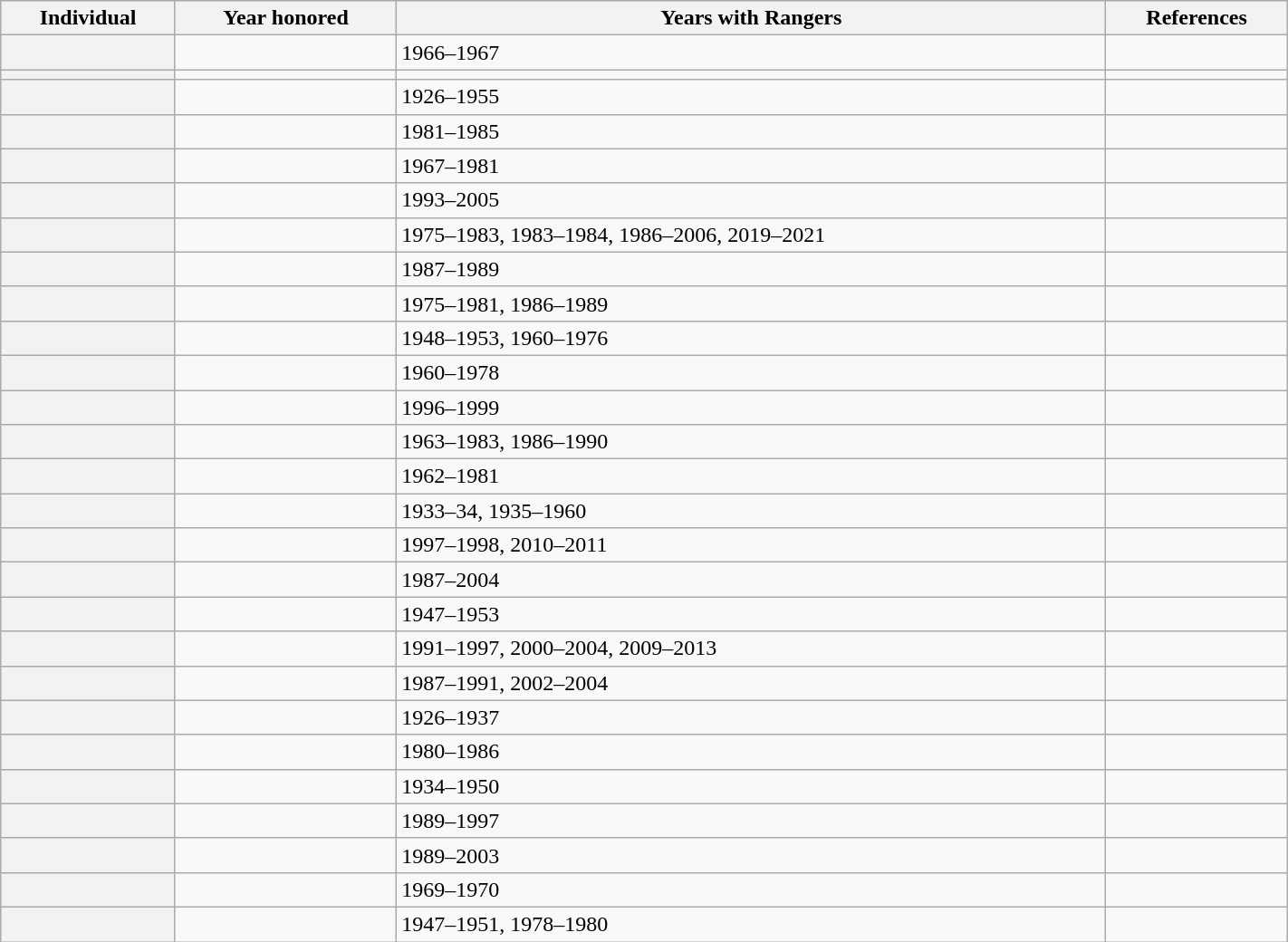<table class="wikitable sortable" width="75%">
<tr>
<th scope="col">Individual</th>
<th scope="col">Year honored</th>
<th scope="col">Years with Rangers</th>
<th scope="col" class="unsortable">References</th>
</tr>
<tr>
<th scope="row"></th>
<td></td>
<td>1966–1967</td>
<td></td>
</tr>
<tr>
<th scope="row"></th>
<td></td>
<td></td>
<td></td>
</tr>
<tr>
<th scope="row"></th>
<td></td>
<td>1926–1955</td>
<td></td>
</tr>
<tr>
<th scope="row"></th>
<td></td>
<td>1981–1985</td>
<td></td>
</tr>
<tr>
<th scope="row"></th>
<td></td>
<td>1967–1981</td>
<td></td>
</tr>
<tr>
<th scope="row"></th>
<td></td>
<td>1993–2005</td>
<td></td>
</tr>
<tr>
<th scope="row"></th>
<td></td>
<td>1975–1983, 1983–1984, 1986–2006, 2019–2021</td>
<td></td>
</tr>
<tr>
<th scope="row"></th>
<td></td>
<td>1987–1989</td>
<td></td>
</tr>
<tr>
<th scope="row"></th>
<td></td>
<td>1975–1981, 1986–1989</td>
<td></td>
</tr>
<tr>
<th scope="row"></th>
<td></td>
<td>1948–1953, 1960–1976</td>
<td></td>
</tr>
<tr>
<th scope="row"></th>
<td></td>
<td>1960–1978</td>
<td></td>
</tr>
<tr>
<th scope="row"></th>
<td></td>
<td>1996–1999</td>
<td></td>
</tr>
<tr>
<th scope="row"></th>
<td></td>
<td>1963–1983, 1986–1990</td>
<td></td>
</tr>
<tr>
<th scope="row"></th>
<td></td>
<td>1962–1981</td>
<td></td>
</tr>
<tr>
<th scope="row"></th>
<td></td>
<td>1933–34, 1935–1960</td>
<td></td>
</tr>
<tr>
<th scope="row"></th>
<td></td>
<td>1997–1998, 2010–2011</td>
<td></td>
</tr>
<tr>
<th scope="row"></th>
<td></td>
<td>1987–2004</td>
<td></td>
</tr>
<tr>
<th scope="row"></th>
<td></td>
<td>1947–1953</td>
<td></td>
</tr>
<tr>
<th scope="row"></th>
<td></td>
<td>1991–1997, 2000–2004, 2009–2013</td>
<td></td>
</tr>
<tr>
<th scope="row"></th>
<td></td>
<td>1987–1991, 2002–2004</td>
<td></td>
</tr>
<tr>
<th scope="row"></th>
<td></td>
<td>1926–1937</td>
<td></td>
</tr>
<tr>
<th scope="row"></th>
<td></td>
<td>1980–1986</td>
<td></td>
</tr>
<tr>
<th scope="row"></th>
<td></td>
<td>1934–1950</td>
<td></td>
</tr>
<tr>
<th scope="row"></th>
<td></td>
<td>1989–1997</td>
<td></td>
</tr>
<tr>
<th scope="row"></th>
<td></td>
<td>1989–2003</td>
<td></td>
</tr>
<tr>
<th scope="row"></th>
<td></td>
<td>1969–1970</td>
<td></td>
</tr>
<tr>
<th scope="row"></th>
<td></td>
<td>1947–1951, 1978–1980</td>
<td></td>
</tr>
</table>
